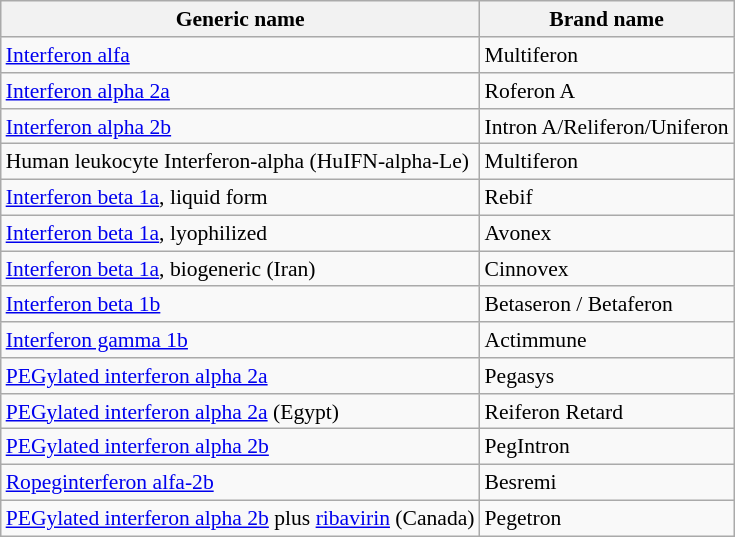<table class = "wikitable" style = "float:right; font-size:90%; margin-left:15px">
<tr>
<th>Generic name</th>
<th>Brand name</th>
</tr>
<tr>
<td><a href='#'>Interferon alfa</a></td>
<td>Multiferon</td>
</tr>
<tr>
<td><a href='#'>Interferon alpha 2a</a></td>
<td>Roferon A</td>
</tr>
<tr>
<td><a href='#'>Interferon alpha 2b</a></td>
<td>Intron A/Reliferon/Uniferon</td>
</tr>
<tr>
<td>Human leukocyte Interferon-alpha (HuIFN-alpha-Le)</td>
<td>Multiferon</td>
</tr>
<tr>
<td><a href='#'>Interferon beta 1a</a>, liquid form</td>
<td>Rebif</td>
</tr>
<tr>
<td><a href='#'>Interferon beta 1a</a>, lyophilized</td>
<td>Avonex</td>
</tr>
<tr>
<td><a href='#'>Interferon beta 1a</a>, biogeneric (Iran)</td>
<td>Cinnovex</td>
</tr>
<tr>
<td><a href='#'>Interferon beta 1b</a></td>
<td>Betaseron / Betaferon</td>
</tr>
<tr>
<td><a href='#'>Interferon gamma 1b</a></td>
<td>Actimmune</td>
</tr>
<tr>
<td><a href='#'>PEGylated interferon alpha 2a</a></td>
<td>Pegasys</td>
</tr>
<tr>
<td><a href='#'>PEGylated interferon alpha 2a</a> (Egypt)</td>
<td>Reiferon Retard</td>
</tr>
<tr>
<td><a href='#'>PEGylated interferon alpha 2b</a></td>
<td>PegIntron</td>
</tr>
<tr>
<td><a href='#'>Ropeginterferon alfa-2b</a></td>
<td>Besremi</td>
</tr>
<tr>
<td><a href='#'>PEGylated interferon alpha 2b</a> plus <a href='#'>ribavirin</a> (Canada)</td>
<td>Pegetron</td>
</tr>
</table>
